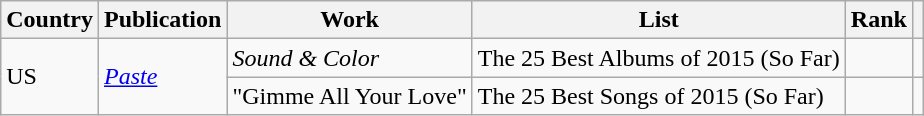<table class="wikitable">
<tr>
<th>Country</th>
<th>Publication</th>
<th>Work</th>
<th>List</th>
<th>Rank</th>
<th class="unsortable"></th>
</tr>
<tr>
<td scope="row" rowspan=2>US</td>
<td scope="row" rowspan=2><em><a href='#'>Paste</a></em></td>
<td><em>Sound & Color</em></td>
<td>The 25 Best Albums of 2015 (So Far)</td>
<td></td>
<td></td>
</tr>
<tr>
<td>"Gimme All Your Love"</td>
<td>The 25 Best Songs of 2015 (So Far)</td>
<td></td>
<td></td>
</tr>
</table>
